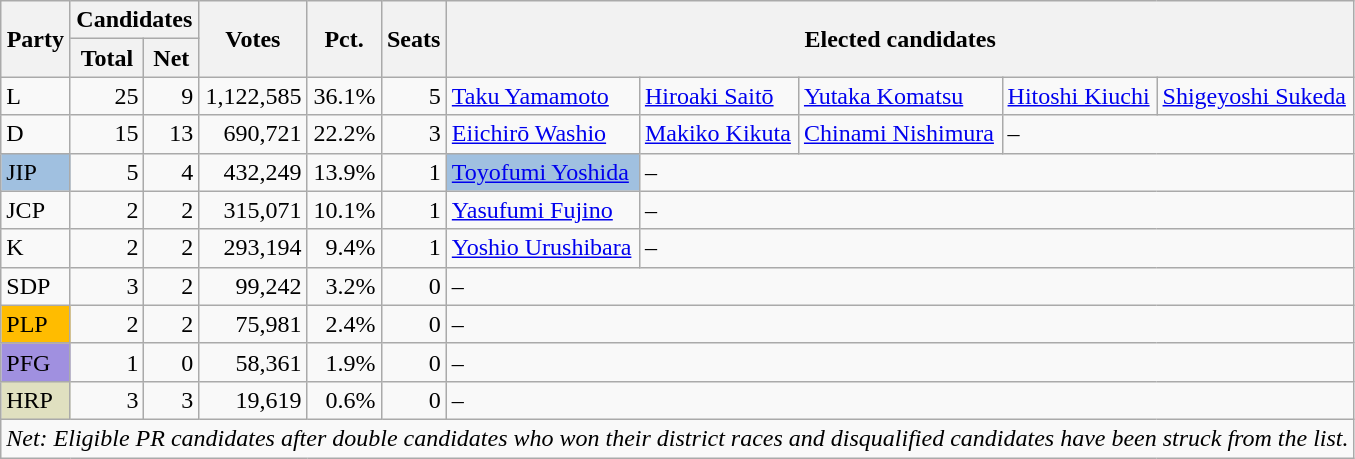<table class="wikitable">
<tr>
<th rowspan="2">Party</th>
<th colspan="2">Candidates</th>
<th rowspan="2">Votes</th>
<th rowspan="2">Pct.</th>
<th rowspan="2">Seats</th>
<th colspan="5" rowspan="2">Elected candidates</th>
</tr>
<tr>
<th>Total</th>
<th>Net</th>
</tr>
<tr>
<td>L</td>
<td align="right">25</td>
<td align="right">9</td>
<td align="right">1,122,585</td>
<td align="right">36.1%</td>
<td align="right">5</td>
<td><a href='#'>Taku Yamamoto</a></td>
<td><a href='#'>Hiroaki Saitō</a></td>
<td><a href='#'>Yutaka Komatsu</a></td>
<td><a href='#'>Hitoshi Kiuchi</a></td>
<td><a href='#'>Shigeyoshi Sukeda</a></td>
</tr>
<tr>
<td>D</td>
<td align="right">15</td>
<td align="right">13</td>
<td align="right">690,721</td>
<td align="right">22.2%</td>
<td align="right">3</td>
<td><a href='#'>Eiichirō Washio</a></td>
<td><a href='#'>Makiko Kikuta</a></td>
<td><a href='#'>Chinami Nishimura</a></td>
<td colspan="2">–</td>
</tr>
<tr>
<td bgcolor="#A0C0E0">JIP</td>
<td align="right">5</td>
<td align="right">4</td>
<td align="right">432,249</td>
<td align="right">13.9%</td>
<td align="right">1</td>
<td bgcolor="#A0C0E0"><a href='#'>Toyofumi Yoshida</a></td>
<td colspan="4">–</td>
</tr>
<tr>
<td>JCP</td>
<td align="right">2</td>
<td align="right">2</td>
<td align="right">315,071</td>
<td align="right">10.1%</td>
<td align="right">1</td>
<td><a href='#'>Yasufumi Fujino</a></td>
<td colspan="4">–</td>
</tr>
<tr>
<td>K</td>
<td align="right">2</td>
<td align="right">2</td>
<td align="right">293,194</td>
<td align="right">9.4%</td>
<td align="right">1</td>
<td><a href='#'>Yoshio Urushibara</a></td>
<td colspan="4">–</td>
</tr>
<tr>
<td>SDP</td>
<td align="right">3</td>
<td align="right">2</td>
<td align="right">99,242</td>
<td align="right">3.2%</td>
<td align="right">0</td>
<td colspan="5">–</td>
</tr>
<tr>
<td bgcolor="#FFBC00">PLP</td>
<td align="right">2</td>
<td align="right">2</td>
<td align="right">75,981</td>
<td align="right">2.4%</td>
<td align="right">0</td>
<td colspan="5">–</td>
</tr>
<tr>
<td bgcolor="#A090E0">PFG</td>
<td align="right">1</td>
<td align="right">0</td>
<td align="right">58,361</td>
<td align="right">1.9%</td>
<td align="right">0</td>
<td colspan="5">–</td>
</tr>
<tr>
<td bgcolor="#E0E0C0">HRP</td>
<td align="right">3</td>
<td align="right">3</td>
<td align="right">19,619</td>
<td align="right">0.6%</td>
<td align="right">0</td>
<td colspan="5">–</td>
</tr>
<tr>
<td colspan="11"><em>Net: Eligible PR candidates after double candidates who won their district races and disqualified candidates have been struck from the list.</em></td>
</tr>
</table>
